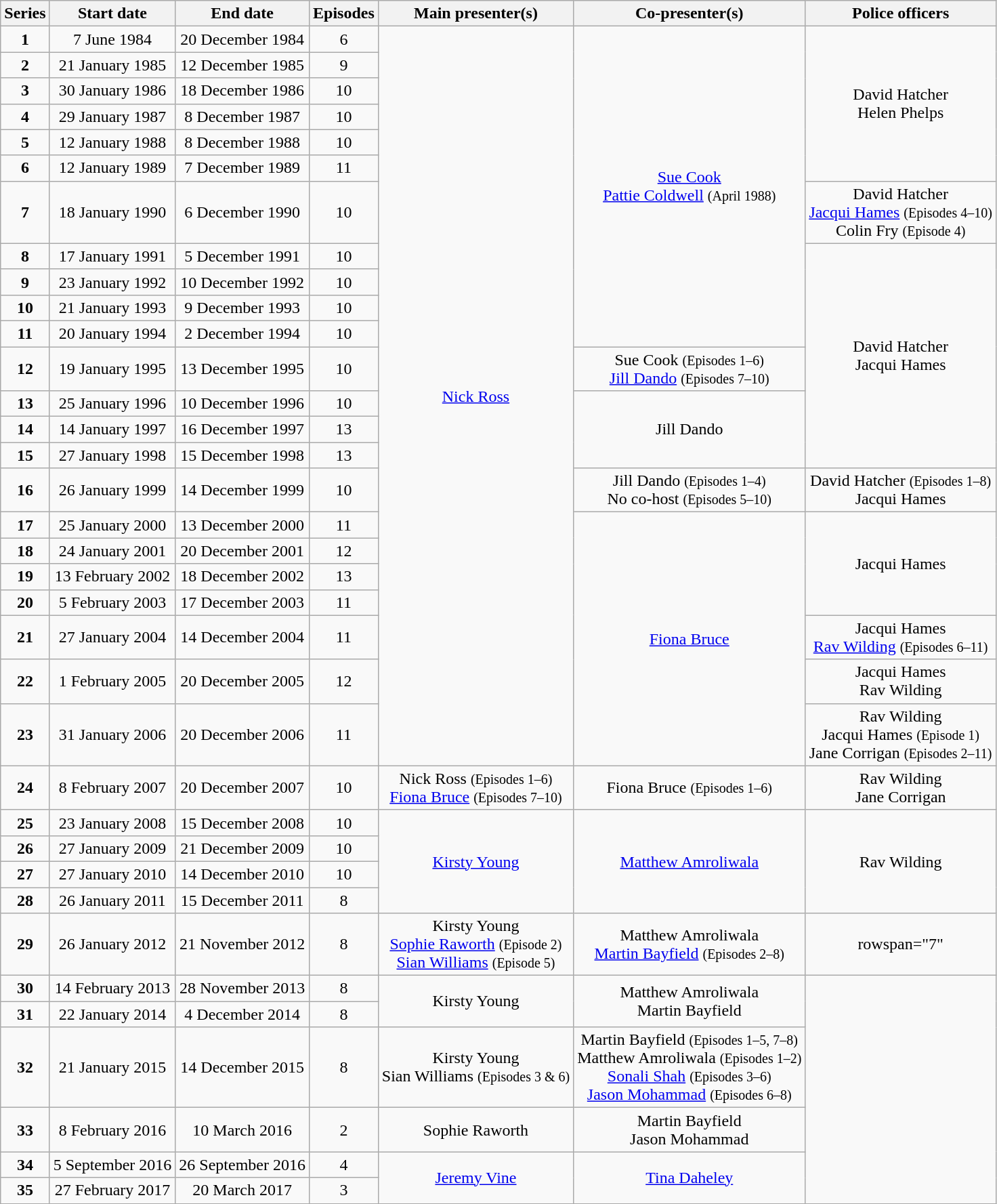<table class="wikitable" style="text-align:center;">
<tr>
<th>Series</th>
<th>Start date</th>
<th>End date</th>
<th>Episodes</th>
<th>Main presenter(s)</th>
<th>Co-presenter(s)</th>
<th>Police officers</th>
</tr>
<tr>
<td><strong>1</strong></td>
<td>7 June 1984</td>
<td>20 December 1984</td>
<td>6</td>
<td rowspan="23"><a href='#'>Nick Ross</a></td>
<td rowspan="11"><a href='#'>Sue Cook</a><br><a href='#'>Pattie Coldwell</a> <small>(April 1988)</small></td>
<td rowspan="6">David Hatcher<br>Helen Phelps</td>
</tr>
<tr>
<td><strong>2</strong></td>
<td>21 January 1985</td>
<td>12 December 1985</td>
<td>9</td>
</tr>
<tr>
<td><strong>3</strong></td>
<td>30 January 1986</td>
<td>18 December 1986</td>
<td>10</td>
</tr>
<tr>
<td><strong>4</strong></td>
<td>29 January 1987</td>
<td>8 December 1987</td>
<td>10</td>
</tr>
<tr>
<td><strong>5</strong></td>
<td>12 January 1988</td>
<td>8 December 1988</td>
<td>10</td>
</tr>
<tr>
<td><strong>6</strong></td>
<td>12 January 1989</td>
<td>7 December 1989</td>
<td>11</td>
</tr>
<tr>
<td><strong>7</strong></td>
<td>18 January 1990</td>
<td>6 December 1990</td>
<td>10</td>
<td>David Hatcher<br><a href='#'>Jacqui Hames</a> <small>(Episodes 4–10)</small><br>Colin Fry <small>(Episode 4)</small></td>
</tr>
<tr>
<td><strong>8</strong></td>
<td>17 January 1991</td>
<td>5 December 1991</td>
<td>10</td>
<td rowspan="8">David Hatcher<br>Jacqui Hames</td>
</tr>
<tr>
<td><strong>9</strong></td>
<td>23 January 1992</td>
<td>10 December 1992</td>
<td>10</td>
</tr>
<tr>
<td><strong>10</strong></td>
<td>21 January 1993</td>
<td>9 December 1993</td>
<td>10</td>
</tr>
<tr>
<td><strong>11</strong></td>
<td>20 January 1994</td>
<td>2 December 1994</td>
<td>10</td>
</tr>
<tr>
<td><strong>12</strong></td>
<td>19 January 1995</td>
<td>13 December 1995</td>
<td>10</td>
<td>Sue Cook <small>(Episodes 1–6)</small><br><a href='#'>Jill Dando</a> <small>(Episodes 7–10)</small></td>
</tr>
<tr>
<td><strong>13</strong></td>
<td>25 January 1996</td>
<td>10 December 1996</td>
<td>10</td>
<td rowspan="3">Jill Dando</td>
</tr>
<tr>
<td><strong>14</strong></td>
<td>14 January 1997</td>
<td>16 December 1997</td>
<td>13</td>
</tr>
<tr>
<td><strong>15</strong></td>
<td>27 January 1998</td>
<td>15 December 1998</td>
<td>13</td>
</tr>
<tr>
<td><strong>16</strong></td>
<td>26 January 1999</td>
<td>14 December 1999</td>
<td>10</td>
<td>Jill Dando <small>(Episodes 1–4)</small><br>No co-host <small>(Episodes 5–10)</small></td>
<td>David Hatcher <small>(Episodes 1–8)</small> <br> Jacqui Hames</td>
</tr>
<tr>
<td><strong>17</strong></td>
<td>25 January 2000</td>
<td>13 December 2000</td>
<td>11</td>
<td rowspan="7"><a href='#'>Fiona Bruce</a></td>
<td rowspan="4">Jacqui Hames</td>
</tr>
<tr>
<td><strong>18</strong></td>
<td>24 January 2001</td>
<td>20 December 2001</td>
<td>12</td>
</tr>
<tr>
<td><strong>19</strong></td>
<td>13 February 2002</td>
<td>18 December 2002</td>
<td>13</td>
</tr>
<tr>
<td><strong>20</strong></td>
<td>5 February 2003</td>
<td>17 December 2003</td>
<td>11</td>
</tr>
<tr>
<td><strong>21</strong></td>
<td>27 January 2004</td>
<td>14 December 2004</td>
<td>11</td>
<td>Jacqui Hames<br><a href='#'>Rav Wilding</a> <small>(Episodes 6–11)</small></td>
</tr>
<tr>
<td><strong>22</strong></td>
<td>1 February 2005</td>
<td>20 December 2005</td>
<td>12</td>
<td>Jacqui Hames <br> Rav Wilding</td>
</tr>
<tr>
<td><strong>23</strong></td>
<td>31 January 2006</td>
<td>20 December 2006</td>
<td>11</td>
<td>Rav Wilding<br>Jacqui Hames <small>(Episode 1)</small><br>Jane Corrigan <small>(Episodes 2–11)</small></td>
</tr>
<tr>
<td><strong>24</strong></td>
<td>8 February 2007</td>
<td>20 December 2007</td>
<td>10</td>
<td>Nick Ross <small>(Episodes 1–6)</small><br><a href='#'>Fiona Bruce</a> <small>(Episodes 7–10)</small></td>
<td>Fiona Bruce <small>(Episodes 1–6)</small></td>
<td>Rav Wilding<br>Jane Corrigan</td>
</tr>
<tr>
<td><strong>25</strong></td>
<td>23 January 2008</td>
<td>15 December 2008</td>
<td>10</td>
<td rowspan="4"><a href='#'>Kirsty Young</a></td>
<td rowspan="4"><a href='#'>Matthew Amroliwala</a></td>
<td rowspan="4">Rav Wilding</td>
</tr>
<tr>
<td><strong>26</strong></td>
<td>27 January 2009</td>
<td>21 December 2009</td>
<td>10</td>
</tr>
<tr>
<td><strong>27</strong></td>
<td>27 January 2010</td>
<td>14 December 2010</td>
<td>10</td>
</tr>
<tr>
<td><strong>28</strong></td>
<td>26 January 2011</td>
<td>15 December 2011</td>
<td>8</td>
</tr>
<tr>
<td><strong>29</strong></td>
<td>26 January 2012</td>
<td>21 November 2012</td>
<td>8</td>
<td>Kirsty Young<br><a href='#'>Sophie Raworth</a> <small>(Episode 2)</small><br><a href='#'>Sian Williams</a> <small>(Episode 5)</small></td>
<td>Matthew Amroliwala<br><a href='#'>Martin Bayfield</a> <small>(Episodes 2–8)</small></td>
<td>rowspan="7" </td>
</tr>
<tr>
<td><strong>30</strong></td>
<td>14 February 2013</td>
<td>28 November 2013</td>
<td>8</td>
<td rowspan="2">Kirsty Young</td>
<td rowspan="2">Matthew Amroliwala<br>Martin Bayfield</td>
</tr>
<tr>
<td><strong>31</strong></td>
<td>22 January 2014</td>
<td>4 December 2014</td>
<td>8</td>
</tr>
<tr>
<td><strong>32</strong></td>
<td>21 January 2015</td>
<td>14 December 2015</td>
<td>8</td>
<td>Kirsty Young<br>Sian Williams <small>(Episodes 3 & 6)</small></td>
<td>Martin Bayfield <small>(Episodes 1–5, 7–8)</small><br>Matthew Amroliwala <small>(Episodes 1–2)</small><br><a href='#'>Sonali Shah</a> <small>(Episodes 3–6)</small><br><a href='#'>Jason Mohammad</a> <small>(Episodes 6–8)</small></td>
</tr>
<tr>
<td><strong>33</strong></td>
<td>8 February 2016</td>
<td>10 March 2016</td>
<td>2</td>
<td>Sophie Raworth</td>
<td>Martin Bayfield<br>Jason Mohammad</td>
</tr>
<tr>
<td><strong>34</strong></td>
<td>5 September 2016</td>
<td>26 September 2016</td>
<td>4</td>
<td rowspan="2"><a href='#'>Jeremy Vine</a></td>
<td rowspan="2"><a href='#'>Tina Daheley</a></td>
</tr>
<tr>
<td><strong>35</strong></td>
<td>27 February 2017</td>
<td>20 March 2017</td>
<td>3</td>
</tr>
<tr>
</tr>
</table>
